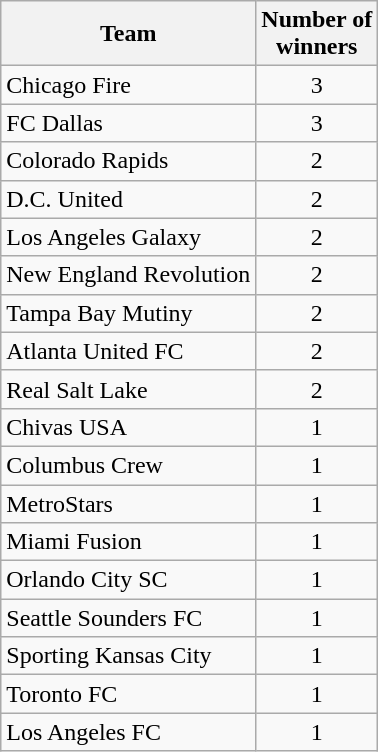<table class="wikitable sortable">
<tr>
<th>Team</th>
<th>Number of<br>winners</th>
</tr>
<tr>
<td>Chicago Fire</td>
<td align=center>3</td>
</tr>
<tr>
<td>FC Dallas</td>
<td align=center>3</td>
</tr>
<tr>
<td>Colorado Rapids</td>
<td align=center>2</td>
</tr>
<tr>
<td>D.C. United</td>
<td align=center>2</td>
</tr>
<tr>
<td>Los Angeles Galaxy</td>
<td align=center>2</td>
</tr>
<tr>
<td>New England Revolution</td>
<td align=center>2</td>
</tr>
<tr>
<td>Tampa Bay Mutiny</td>
<td align=center>2</td>
</tr>
<tr>
<td>Atlanta United FC</td>
<td align=center>2</td>
</tr>
<tr>
<td>Real Salt Lake</td>
<td align=center>2</td>
</tr>
<tr>
<td>Chivas USA</td>
<td align=center>1</td>
</tr>
<tr>
<td>Columbus Crew</td>
<td align=center>1</td>
</tr>
<tr>
<td>MetroStars</td>
<td align=center>1</td>
</tr>
<tr>
<td>Miami Fusion</td>
<td align=center>1</td>
</tr>
<tr>
<td>Orlando City SC</td>
<td align=center>1</td>
</tr>
<tr>
<td>Seattle Sounders FC</td>
<td align=center>1</td>
</tr>
<tr>
<td>Sporting Kansas City</td>
<td align=center>1</td>
</tr>
<tr>
<td>Toronto FC</td>
<td align=center>1</td>
</tr>
<tr>
<td>Los Angeles FC</td>
<td align=center>1</td>
</tr>
</table>
